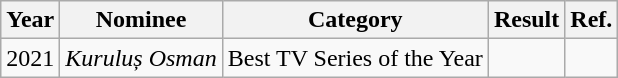<table class="wikitable">
<tr>
<th>Year</th>
<th>Nominee</th>
<th>Category</th>
<th>Result</th>
<th>Ref.</th>
</tr>
<tr>
<td>2021</td>
<td><em>Kuruluș Osman</em></td>
<td Best TV Series of the Year>Best TV Series of the Year</td>
<td></td>
<td></td>
</tr>
</table>
